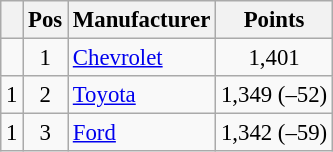<table class="wikitable" style="font-size: 95%;">
<tr>
<th></th>
<th>Pos</th>
<th>Manufacturer</th>
<th>Points</th>
</tr>
<tr>
<td align="left"></td>
<td style="text-align:center;">1</td>
<td><a href='#'>Chevrolet</a></td>
<td style="text-align:center;">1,401</td>
</tr>
<tr>
<td align="left"> 1</td>
<td style="text-align:center;">2</td>
<td><a href='#'>Toyota</a></td>
<td style="text-align:center;">1,349 (–52)</td>
</tr>
<tr>
<td align="left"> 1</td>
<td style="text-align:center;">3</td>
<td><a href='#'>Ford</a></td>
<td style="text-align:center;">1,342 (–59)</td>
</tr>
</table>
